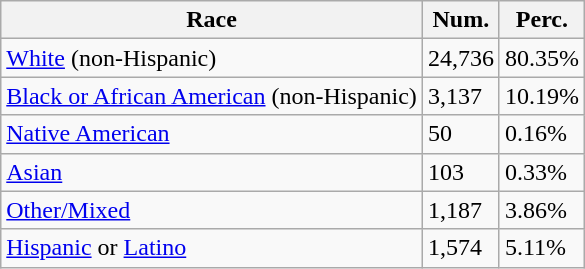<table class="wikitable">
<tr>
<th>Race</th>
<th>Num.</th>
<th>Perc.</th>
</tr>
<tr>
<td><a href='#'>White</a> (non-Hispanic)</td>
<td>24,736</td>
<td>80.35%</td>
</tr>
<tr>
<td><a href='#'>Black or African American</a> (non-Hispanic)</td>
<td>3,137</td>
<td>10.19%</td>
</tr>
<tr>
<td><a href='#'>Native American</a></td>
<td>50</td>
<td>0.16%</td>
</tr>
<tr>
<td><a href='#'>Asian</a></td>
<td>103</td>
<td>0.33%</td>
</tr>
<tr>
<td><a href='#'>Other/Mixed</a></td>
<td>1,187</td>
<td>3.86%</td>
</tr>
<tr>
<td><a href='#'>Hispanic</a> or <a href='#'>Latino</a></td>
<td>1,574</td>
<td>5.11%</td>
</tr>
</table>
